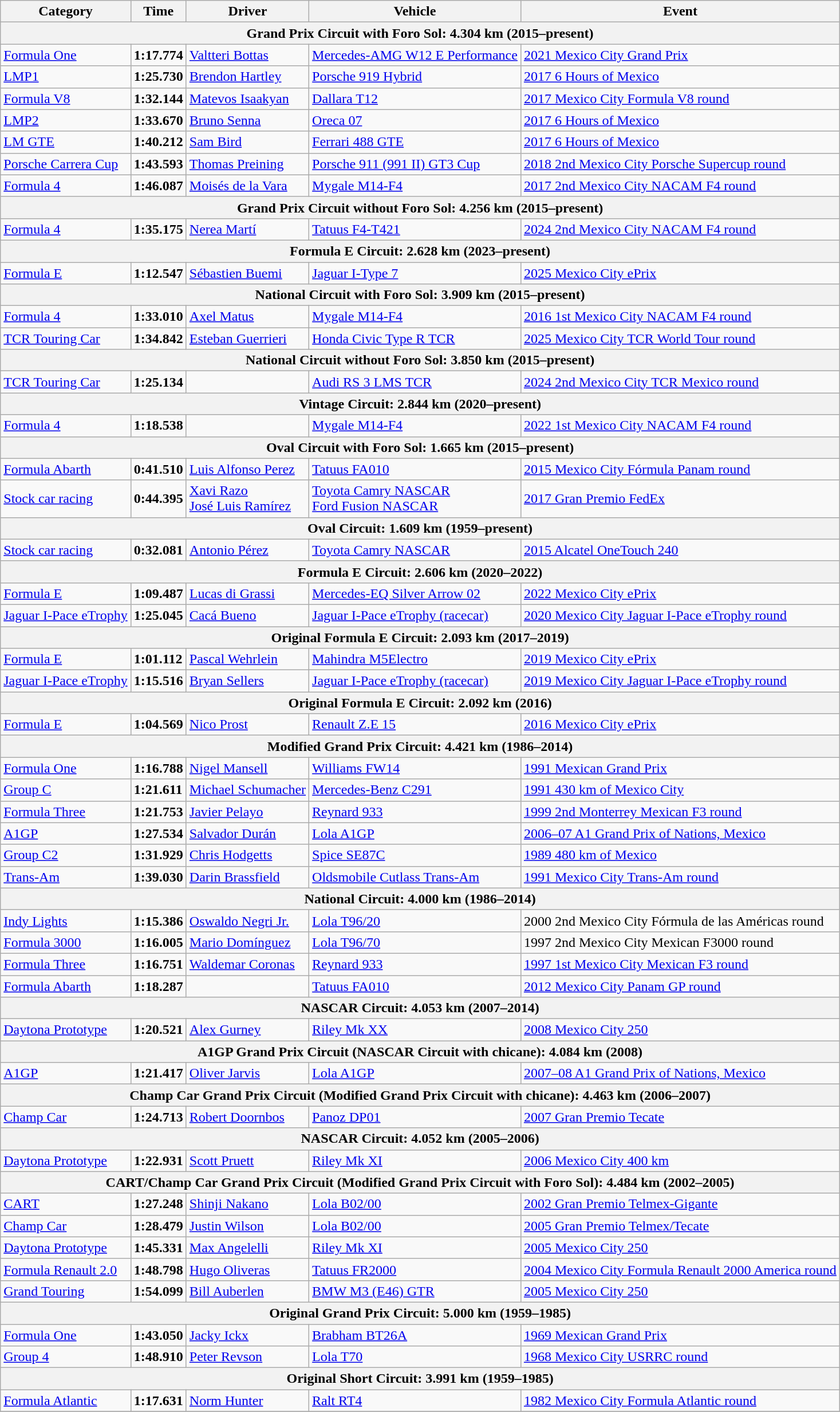<table class="wikitable">
<tr>
<th>Category</th>
<th>Time</th>
<th>Driver</th>
<th>Vehicle</th>
<th>Event</th>
</tr>
<tr>
<th colspan=5>Grand Prix Circuit with Foro Sol: 4.304 km (2015–present)</th>
</tr>
<tr>
<td><a href='#'>Formula One</a></td>
<td><strong>1:17.774</strong></td>
<td><a href='#'>Valtteri Bottas</a></td>
<td><a href='#'>Mercedes-AMG W12 E Performance</a></td>
<td><a href='#'>2021 Mexico City Grand Prix</a></td>
</tr>
<tr>
<td><a href='#'>LMP1</a></td>
<td><strong>1:25.730</strong></td>
<td><a href='#'>Brendon Hartley</a></td>
<td><a href='#'>Porsche 919 Hybrid</a></td>
<td><a href='#'>2017 6 Hours of Mexico</a></td>
</tr>
<tr>
<td><a href='#'>Formula V8</a></td>
<td><strong>1:32.144</strong></td>
<td><a href='#'>Matevos Isaakyan</a></td>
<td><a href='#'>Dallara T12</a></td>
<td><a href='#'>2017 Mexico City Formula V8 round</a></td>
</tr>
<tr>
<td><a href='#'>LMP2</a></td>
<td><strong>1:33.670</strong></td>
<td><a href='#'>Bruno Senna</a></td>
<td><a href='#'>Oreca 07</a></td>
<td><a href='#'>2017 6 Hours of Mexico</a></td>
</tr>
<tr>
<td><a href='#'>LM GTE</a></td>
<td><strong>1:40.212</strong></td>
<td><a href='#'>Sam Bird</a></td>
<td><a href='#'>Ferrari 488 GTE</a></td>
<td><a href='#'>2017 6 Hours of Mexico</a></td>
</tr>
<tr>
<td><a href='#'>Porsche Carrera Cup</a></td>
<td><strong>1:43.593</strong></td>
<td><a href='#'>Thomas Preining</a></td>
<td><a href='#'>Porsche 911 (991 II) GT3 Cup</a></td>
<td><a href='#'>2018 2nd Mexico City Porsche Supercup round</a></td>
</tr>
<tr>
<td><a href='#'>Formula 4</a></td>
<td><strong>1:46.087</strong></td>
<td><a href='#'>Moisés de la Vara</a></td>
<td><a href='#'>Mygale M14-F4</a></td>
<td><a href='#'>2017 2nd Mexico City NACAM F4 round</a></td>
</tr>
<tr>
<th colspan=5>Grand Prix Circuit without Foro Sol: 4.256 km (2015–present)</th>
</tr>
<tr>
<td><a href='#'>Formula 4</a></td>
<td><strong>1:35.175</strong></td>
<td><a href='#'>Nerea Martí</a></td>
<td><a href='#'>Tatuus F4-T421</a></td>
<td><a href='#'>2024 2nd Mexico City NACAM F4 round</a></td>
</tr>
<tr>
<th colspan=5>Formula E Circuit: 2.628 km (2023–present)</th>
</tr>
<tr>
<td><a href='#'>Formula E</a></td>
<td><strong>1:12.547</strong></td>
<td><a href='#'>Sébastien Buemi</a></td>
<td><a href='#'>Jaguar I-Type 7</a></td>
<td><a href='#'>2025 Mexico City ePrix</a></td>
</tr>
<tr>
<th colspan=5>National Circuit with Foro Sol: 3.909 km (2015–present)</th>
</tr>
<tr>
<td><a href='#'>Formula 4</a></td>
<td><strong>1:33.010</strong></td>
<td><a href='#'>Axel Matus</a></td>
<td><a href='#'>Mygale M14-F4</a></td>
<td><a href='#'>2016 1st Mexico City NACAM F4 round</a></td>
</tr>
<tr>
<td><a href='#'>TCR Touring Car</a></td>
<td><strong>1:34.842</strong></td>
<td><a href='#'>Esteban Guerrieri</a></td>
<td><a href='#'>Honda Civic Type R TCR</a></td>
<td><a href='#'>2025 Mexico City TCR World Tour round</a></td>
</tr>
<tr>
<th colspan=5>National Circuit without Foro Sol: 3.850 km (2015–present)</th>
</tr>
<tr>
<td><a href='#'>TCR Touring Car</a></td>
<td><strong>1:25.134</strong></td>
<td></td>
<td><a href='#'>Audi RS 3 LMS TCR</a></td>
<td><a href='#'>2024 2nd Mexico City TCR Mexico round</a></td>
</tr>
<tr>
<th colspan=5>Vintage Circuit: 2.844 km (2020–present)</th>
</tr>
<tr>
<td><a href='#'>Formula 4</a></td>
<td><strong>1:18.538</strong></td>
<td></td>
<td><a href='#'>Mygale M14-F4</a></td>
<td><a href='#'>2022 1st Mexico City NACAM F4 round</a></td>
</tr>
<tr>
<th colspan=5>Oval Circuit with Foro Sol: 1.665 km (2015–present)</th>
</tr>
<tr>
<td><a href='#'>Formula Abarth</a></td>
<td><strong>0:41.510</strong></td>
<td><a href='#'>Luis Alfonso Perez</a></td>
<td><a href='#'>Tatuus FA010</a></td>
<td><a href='#'>2015 Mexico City Fórmula Panam round</a></td>
</tr>
<tr>
<td><a href='#'>Stock car racing</a></td>
<td><strong>0:44.395</strong></td>
<td><a href='#'>Xavi Razo</a><br><a href='#'>José Luis Ramírez</a></td>
<td><a href='#'>Toyota Camry NASCAR</a><br><a href='#'>Ford Fusion NASCAR</a></td>
<td><a href='#'>2017 Gran Premio FedEx</a></td>
</tr>
<tr>
<th colspan=5>Oval Circuit: 1.609 km (1959–present)</th>
</tr>
<tr>
<td><a href='#'>Stock car racing</a></td>
<td><strong>0:32.081</strong></td>
<td><a href='#'>Antonio Pérez</a></td>
<td><a href='#'>Toyota Camry NASCAR</a></td>
<td><a href='#'>2015 Alcatel OneTouch 240</a></td>
</tr>
<tr>
<th colspan=5>Formula E Circuit: 2.606 km (2020–2022)</th>
</tr>
<tr>
<td><a href='#'>Formula E</a></td>
<td><strong>1:09.487</strong></td>
<td><a href='#'>Lucas di Grassi</a></td>
<td><a href='#'>Mercedes-EQ Silver Arrow 02</a></td>
<td><a href='#'>2022 Mexico City ePrix</a></td>
</tr>
<tr>
<td><a href='#'>Jaguar I-Pace eTrophy</a></td>
<td><strong>1:25.045</strong></td>
<td><a href='#'>Cacá Bueno</a></td>
<td><a href='#'>Jaguar I-Pace eTrophy (racecar)</a></td>
<td><a href='#'>2020 Mexico City Jaguar I-Pace eTrophy round</a></td>
</tr>
<tr>
<th colspan=5>Original Formula E Circuit: 2.093 km (2017–2019)</th>
</tr>
<tr>
<td><a href='#'>Formula E</a></td>
<td><strong>1:01.112</strong></td>
<td><a href='#'>Pascal Wehrlein</a></td>
<td><a href='#'>Mahindra M5Electro</a></td>
<td><a href='#'>2019 Mexico City ePrix</a></td>
</tr>
<tr>
<td><a href='#'>Jaguar I-Pace eTrophy</a></td>
<td><strong>1:15.516</strong></td>
<td><a href='#'>Bryan Sellers</a></td>
<td><a href='#'>Jaguar I-Pace eTrophy (racecar)</a></td>
<td><a href='#'>2019 Mexico City Jaguar I-Pace eTrophy round</a></td>
</tr>
<tr>
<th colspan=5>Original Formula E Circuit: 2.092 km (2016)</th>
</tr>
<tr>
<td><a href='#'>Formula E</a></td>
<td><strong>1:04.569</strong></td>
<td><a href='#'>Nico Prost</a></td>
<td><a href='#'>Renault Z.E 15</a></td>
<td><a href='#'>2016 Mexico City ePrix</a></td>
</tr>
<tr>
<th colspan=5>Modified Grand Prix Circuit: 4.421 km (1986–2014)</th>
</tr>
<tr>
<td><a href='#'>Formula One</a></td>
<td><strong>1:16.788</strong></td>
<td><a href='#'>Nigel Mansell</a></td>
<td><a href='#'>Williams FW14</a></td>
<td><a href='#'>1991 Mexican Grand Prix</a></td>
</tr>
<tr>
<td><a href='#'>Group C</a></td>
<td><strong>1:21.611</strong></td>
<td><a href='#'>Michael Schumacher</a></td>
<td><a href='#'>Mercedes-Benz C291</a></td>
<td><a href='#'>1991 430 km of Mexico City</a></td>
</tr>
<tr>
<td><a href='#'>Formula Three</a></td>
<td><strong>1:21.753</strong></td>
<td><a href='#'>Javier Pelayo</a></td>
<td><a href='#'>Reynard 933</a></td>
<td><a href='#'>1999 2nd Monterrey Mexican F3 round</a></td>
</tr>
<tr>
<td><a href='#'>A1GP</a></td>
<td><strong>1:27.534</strong></td>
<td><a href='#'>Salvador Durán</a></td>
<td><a href='#'>Lola A1GP</a></td>
<td><a href='#'>2006–07 A1 Grand Prix of Nations, Mexico</a></td>
</tr>
<tr>
<td><a href='#'>Group C2</a></td>
<td><strong>1:31.929</strong></td>
<td><a href='#'>Chris Hodgetts</a></td>
<td><a href='#'>Spice SE87C</a></td>
<td><a href='#'>1989 480 km of Mexico</a></td>
</tr>
<tr>
<td><a href='#'>Trans-Am</a></td>
<td><strong>1:39.030</strong></td>
<td><a href='#'>Darin Brassfield</a></td>
<td><a href='#'>Oldsmobile Cutlass Trans-Am</a></td>
<td><a href='#'>1991 Mexico City Trans-Am round</a></td>
</tr>
<tr>
<th colspan=5>National Circuit: 4.000 km (1986–2014)</th>
</tr>
<tr>
<td><a href='#'>Indy Lights</a></td>
<td><strong>1:15.386</strong></td>
<td><a href='#'>Oswaldo Negri Jr.</a></td>
<td><a href='#'>Lola T96/20</a></td>
<td>2000 2nd Mexico City Fórmula de las Américas round</td>
</tr>
<tr>
<td><a href='#'>Formula 3000</a></td>
<td><strong>1:16.005</strong></td>
<td><a href='#'>Mario Domínguez</a></td>
<td><a href='#'>Lola T96/70</a></td>
<td>1997 2nd Mexico City Mexican F3000 round</td>
</tr>
<tr>
<td><a href='#'>Formula Three</a></td>
<td><strong>1:16.751</strong></td>
<td><a href='#'>Waldemar Coronas</a></td>
<td><a href='#'>Reynard 933</a></td>
<td><a href='#'>1997 1st Mexico City Mexican F3 round</a></td>
</tr>
<tr>
<td><a href='#'>Formula Abarth</a></td>
<td><strong>1:18.287</strong></td>
<td></td>
<td><a href='#'>Tatuus FA010</a></td>
<td><a href='#'>2012 Mexico City Panam GP round</a></td>
</tr>
<tr>
<th colspan=5>NASCAR Circuit: 4.053 km (2007–2014)</th>
</tr>
<tr>
<td><a href='#'>Daytona Prototype</a></td>
<td><strong>1:20.521</strong></td>
<td><a href='#'>Alex Gurney</a></td>
<td><a href='#'>Riley Mk XX</a></td>
<td><a href='#'>2008 Mexico City 250</a></td>
</tr>
<tr>
<th colspan=5>A1GP Grand Prix Circuit (NASCAR Circuit with chicane): 4.084 km (2008)</th>
</tr>
<tr>
<td><a href='#'>A1GP</a></td>
<td><strong>1:21.417</strong></td>
<td><a href='#'>Oliver Jarvis</a></td>
<td><a href='#'>Lola A1GP</a></td>
<td><a href='#'>2007–08 A1 Grand Prix of Nations, Mexico</a></td>
</tr>
<tr>
<th colspan=5>Champ Car Grand Prix Circuit (Modified Grand Prix Circuit with chicane): 4.463 km (2006–2007)</th>
</tr>
<tr>
<td><a href='#'>Champ Car</a></td>
<td><strong>1:24.713</strong></td>
<td><a href='#'>Robert Doornbos</a></td>
<td><a href='#'>Panoz DP01</a></td>
<td><a href='#'>2007 Gran Premio Tecate</a></td>
</tr>
<tr>
<th colspan=5>NASCAR Circuit: 4.052 km (2005–2006)</th>
</tr>
<tr>
<td><a href='#'>Daytona Prototype</a></td>
<td><strong>1:22.931</strong></td>
<td><a href='#'>Scott Pruett</a></td>
<td><a href='#'>Riley Mk XI</a></td>
<td><a href='#'>2006 Mexico City 400 km</a></td>
</tr>
<tr>
<th colspan=5>CART/Champ Car Grand Prix Circuit (Modified Grand Prix Circuit with Foro Sol): 4.484 km (2002–2005)</th>
</tr>
<tr>
<td><a href='#'>CART</a></td>
<td><strong>1:27.248</strong></td>
<td><a href='#'>Shinji Nakano</a></td>
<td><a href='#'>Lola B02/00</a></td>
<td><a href='#'>2002 Gran Premio Telmex-Gigante</a></td>
</tr>
<tr>
<td><a href='#'>Champ Car</a></td>
<td><strong>1:28.479</strong></td>
<td><a href='#'>Justin Wilson</a></td>
<td><a href='#'>Lola B02/00</a></td>
<td><a href='#'>2005 Gran Premio Telmex/Tecate</a></td>
</tr>
<tr>
<td><a href='#'>Daytona Prototype</a></td>
<td><strong>1:45.331</strong></td>
<td><a href='#'>Max Angelelli</a></td>
<td><a href='#'>Riley Mk XI</a></td>
<td><a href='#'>2005 Mexico City 250</a></td>
</tr>
<tr>
<td><a href='#'>Formula Renault 2.0</a></td>
<td><strong>1:48.798</strong></td>
<td><a href='#'>Hugo Oliveras</a></td>
<td><a href='#'>Tatuus FR2000</a></td>
<td><a href='#'>2004 Mexico City Formula Renault 2000 America round</a></td>
</tr>
<tr>
<td><a href='#'>Grand Touring</a></td>
<td><strong>1:54.099</strong></td>
<td><a href='#'>Bill Auberlen</a></td>
<td><a href='#'>BMW M3 (E46) GTR</a></td>
<td><a href='#'>2005 Mexico City 250</a></td>
</tr>
<tr>
<th colspan=5>Original Grand Prix Circuit: 5.000 km (1959–1985)</th>
</tr>
<tr>
<td><a href='#'>Formula One</a></td>
<td><strong>1:43.050</strong></td>
<td><a href='#'>Jacky Ickx</a></td>
<td><a href='#'>Brabham BT26A</a></td>
<td><a href='#'>1969 Mexican Grand Prix</a></td>
</tr>
<tr>
<td><a href='#'>Group 4</a></td>
<td><strong>1:48.910</strong></td>
<td><a href='#'>Peter Revson</a></td>
<td><a href='#'>Lola T70</a></td>
<td><a href='#'>1968 Mexico City USRRC round</a></td>
</tr>
<tr>
<th colspan=5>Original Short Circuit: 3.991 km (1959–1985)</th>
</tr>
<tr>
<td><a href='#'>Formula Atlantic</a></td>
<td><strong>1:17.631</strong></td>
<td><a href='#'>Norm Hunter</a></td>
<td><a href='#'>Ralt RT4</a></td>
<td><a href='#'>1982 Mexico City Formula Atlantic round</a></td>
</tr>
<tr>
</tr>
</table>
